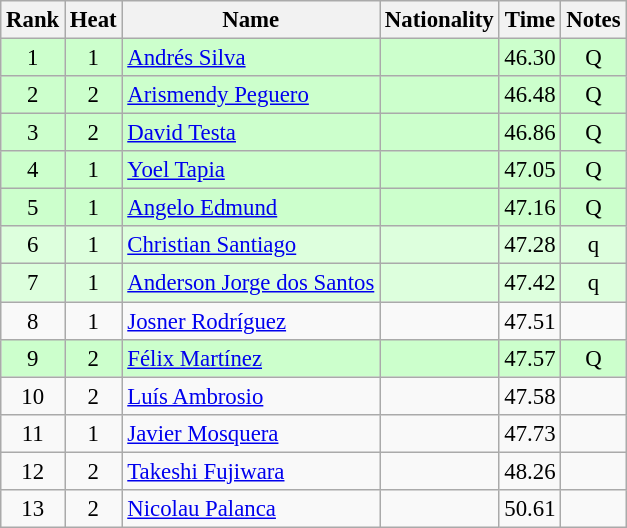<table class="wikitable sortable" style="text-align:center;font-size:95%">
<tr>
<th>Rank</th>
<th>Heat</th>
<th>Name</th>
<th>Nationality</th>
<th>Time</th>
<th>Notes</th>
</tr>
<tr bgcolor=ccffcc>
<td>1</td>
<td>1</td>
<td align=left><a href='#'>Andrés Silva</a></td>
<td align=left></td>
<td>46.30</td>
<td>Q</td>
</tr>
<tr bgcolor=ccffcc>
<td>2</td>
<td>2</td>
<td align=left><a href='#'>Arismendy Peguero</a></td>
<td align=left></td>
<td>46.48</td>
<td>Q</td>
</tr>
<tr bgcolor=ccffcc>
<td>3</td>
<td>2</td>
<td align=left><a href='#'>David Testa</a></td>
<td align=left></td>
<td>46.86</td>
<td>Q</td>
</tr>
<tr bgcolor=ccffcc>
<td>4</td>
<td>1</td>
<td align=left><a href='#'>Yoel Tapia</a></td>
<td align=left></td>
<td>47.05</td>
<td>Q</td>
</tr>
<tr bgcolor=ccffcc>
<td>5</td>
<td>1</td>
<td align=left><a href='#'>Angelo Edmund</a></td>
<td align=left></td>
<td>47.16</td>
<td>Q</td>
</tr>
<tr bgcolor=ddffdd>
<td>6</td>
<td>1</td>
<td align=left><a href='#'>Christian Santiago</a></td>
<td align=left></td>
<td>47.28</td>
<td>q</td>
</tr>
<tr bgcolor=ddffdd>
<td>7</td>
<td>1</td>
<td align=left><a href='#'>Anderson Jorge dos Santos</a></td>
<td align=left></td>
<td>47.42</td>
<td>q</td>
</tr>
<tr>
<td>8</td>
<td>1</td>
<td align=left><a href='#'>Josner Rodríguez</a></td>
<td align=left></td>
<td>47.51</td>
<td></td>
</tr>
<tr bgcolor=ccffcc>
<td>9</td>
<td>2</td>
<td align=left><a href='#'>Félix Martínez</a></td>
<td align=left></td>
<td>47.57</td>
<td>Q</td>
</tr>
<tr>
<td>10</td>
<td>2</td>
<td align=left><a href='#'>Luís Ambrosio</a></td>
<td align=left></td>
<td>47.58</td>
<td></td>
</tr>
<tr>
<td>11</td>
<td>1</td>
<td align=left><a href='#'>Javier Mosquera</a></td>
<td align=left></td>
<td>47.73</td>
<td></td>
</tr>
<tr>
<td>12</td>
<td>2</td>
<td align=left><a href='#'>Takeshi Fujiwara</a></td>
<td align=left></td>
<td>48.26</td>
<td></td>
</tr>
<tr>
<td>13</td>
<td>2</td>
<td align=left><a href='#'>Nicolau Palanca</a></td>
<td align=left></td>
<td>50.61</td>
<td></td>
</tr>
</table>
